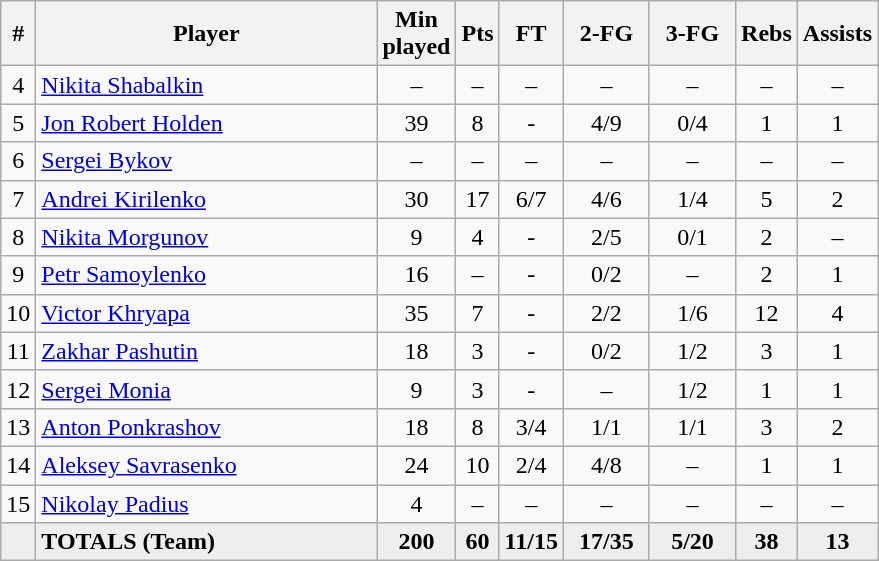<table class=wikitable style="text-align:center">
<tr>
<th width=15>#</th>
<th width=220>Player</th>
<th width=20>Min played</th>
<th width=20>Pts</th>
<th width=20>FT</th>
<th width=50>2-FG</th>
<th width=50>3-FG</th>
<th width=20>Rebs</th>
<th width=20>Assists</th>
</tr>
<tr>
<td>4</td>
<td align=left><a href='#'>Nikita Shabalkin</a></td>
<td>–</td>
<td>–</td>
<td>–</td>
<td>–</td>
<td>–</td>
<td>–</td>
<td>–</td>
</tr>
<tr>
<td>5</td>
<td align=left><a href='#'>Jon Robert Holden</a></td>
<td>39</td>
<td>8</td>
<td>-</td>
<td>4/9</td>
<td>0/4</td>
<td>1</td>
<td>1</td>
</tr>
<tr>
<td>6</td>
<td align=left><a href='#'>Sergei Bykov</a></td>
<td>–</td>
<td>–</td>
<td>–</td>
<td>–</td>
<td>–</td>
<td>–</td>
<td>–</td>
</tr>
<tr>
<td>7</td>
<td align=left><a href='#'>Andrei Kirilenko</a></td>
<td>30</td>
<td>17</td>
<td>6/7</td>
<td>4/6</td>
<td>1/4</td>
<td>5</td>
<td>2</td>
</tr>
<tr>
<td>8</td>
<td align=left><a href='#'>Nikita Morgunov</a></td>
<td>9</td>
<td>4</td>
<td>-</td>
<td>2/5</td>
<td>0/1</td>
<td>2</td>
<td>–</td>
</tr>
<tr>
<td>9</td>
<td align=left><a href='#'>Petr Samoylenko</a></td>
<td>16</td>
<td>–</td>
<td>-</td>
<td>0/2</td>
<td>–</td>
<td>2</td>
<td>1</td>
</tr>
<tr>
<td>10</td>
<td align=left><a href='#'>Victor Khryapa</a></td>
<td>35</td>
<td>7</td>
<td>-</td>
<td>2/2</td>
<td>1/6</td>
<td>12</td>
<td>4</td>
</tr>
<tr>
<td>11</td>
<td align=left><a href='#'>Zakhar Pashutin</a></td>
<td>18</td>
<td>3</td>
<td>-</td>
<td>0/2</td>
<td>1/2</td>
<td>3</td>
<td>1</td>
</tr>
<tr>
<td>12</td>
<td align=left><a href='#'>Sergei Monia</a></td>
<td>9</td>
<td>3</td>
<td>-</td>
<td>–</td>
<td>1/2</td>
<td>1</td>
<td>1</td>
</tr>
<tr>
<td>13</td>
<td align=left><a href='#'>Anton Ponkrashov</a></td>
<td>18</td>
<td>8</td>
<td>3/4</td>
<td>1/1</td>
<td>1/1</td>
<td>3</td>
<td>2</td>
</tr>
<tr>
<td>14</td>
<td align=left><a href='#'>Aleksey Savrasenko</a></td>
<td>24</td>
<td>10</td>
<td>2/4</td>
<td>4/8</td>
<td>–</td>
<td>1</td>
<td>1</td>
</tr>
<tr>
<td>15</td>
<td align=left><a href='#'>Nikolay Padius</a></td>
<td>4</td>
<td>–</td>
<td>–</td>
<td>–</td>
<td>–</td>
<td>–</td>
<td>–</td>
</tr>
<tr bgcolor=#eee>
<td></td>
<td align=left><strong>TOTALS (Team)</strong></td>
<td><strong>200</strong></td>
<td><strong>60</strong></td>
<td><strong>11/15</strong></td>
<td><strong>17/35</strong></td>
<td><strong>5/20</strong></td>
<td><strong>38</strong></td>
<td><strong>13</strong></td>
</tr>
</table>
